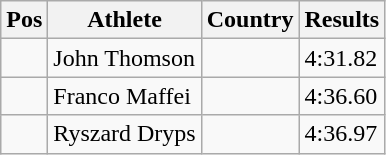<table class="wikitable">
<tr>
<th>Pos</th>
<th>Athlete</th>
<th>Country</th>
<th>Results</th>
</tr>
<tr>
<td align="center"></td>
<td>John Thomson</td>
<td></td>
<td>4:31.82</td>
</tr>
<tr>
<td align="center"></td>
<td>Franco Maffei</td>
<td></td>
<td>4:36.60</td>
</tr>
<tr>
<td align="center"></td>
<td>Ryszard Dryps</td>
<td></td>
<td>4:36.97</td>
</tr>
</table>
